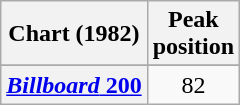<table class="wikitable sortable plainrowheaders">
<tr>
<th scope="col">Chart (1982)</th>
<th scope="col">Peak<br>position</th>
</tr>
<tr>
</tr>
<tr>
</tr>
<tr>
<th scope="row"><a href='#'><em>Billboard</em> 200</a></th>
<td align="center">82</td>
</tr>
</table>
